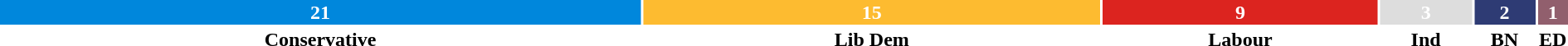<table style="width:100%; text-align:center;">
<tr style="color:white;">
<td style="background:#0087DC; width:41.18%;"><strong>21</strong></td>
<td style="background:#FDBB30; width:29.41%;"><strong>15</strong></td>
<td style="background:#DC241F; width:17.65%;"><strong>9</strong></td>
<td style="background:#DDDDDD; width:5.88%;"><strong>3</strong></td>
<td style="background:#2E3B74; width:3.92%;"><strong>2</strong></td>
<td style="background:#915F6D; width:1.96%;"><strong>1</strong></td>
</tr>
<tr>
<td><span><strong>Conservative</strong></span></td>
<td><span><strong>Lib Dem</strong></span></td>
<td><span><strong>Labour</strong></span></td>
<td><span><strong>Ind</strong></span></td>
<td><span><strong>BN</strong></span></td>
<td><span><strong>ED</strong></span></td>
</tr>
</table>
